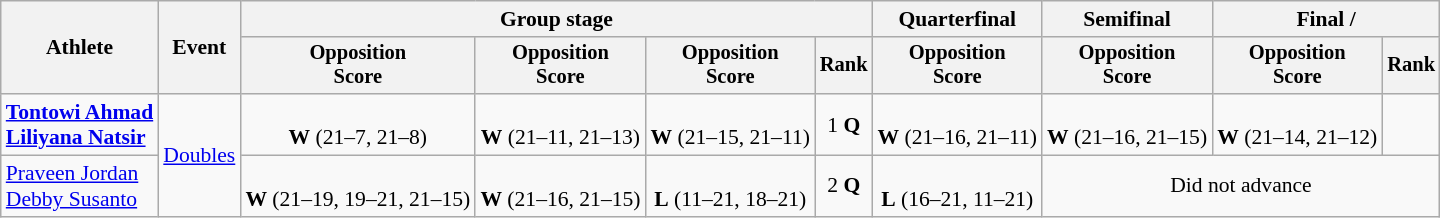<table class="wikitable" style="font-size:90%">
<tr>
<th rowspan=2>Athlete</th>
<th rowspan=2>Event</th>
<th colspan=4>Group stage</th>
<th>Quarterfinal</th>
<th>Semifinal</th>
<th colspan=2>Final / </th>
</tr>
<tr style="font-size:95%">
<th>Opposition<br>Score</th>
<th>Opposition<br>Score</th>
<th>Opposition<br>Score</th>
<th>Rank</th>
<th>Opposition<br>Score</th>
<th>Opposition<br>Score</th>
<th>Opposition<br>Score</th>
<th>Rank</th>
</tr>
<tr align=center>
<td align=left><strong><a href='#'>Tontowi Ahmad</a><br><a href='#'>Liliyana Natsir</a></strong></td>
<td align=left rowspan=2><a href='#'>Doubles</a></td>
<td><br><strong>W</strong> (21–7, 21–8)</td>
<td><br><strong>W</strong> (21–11, 21–13)</td>
<td><br><strong>W</strong> (21–15, 21–11)</td>
<td>1 <strong>Q</strong></td>
<td><br><strong>W</strong> (21–16, 21–11)</td>
<td><br><strong>W</strong> (21–16, 21–15)</td>
<td><br><strong>W</strong> (21–14, 21–12)</td>
<td></td>
</tr>
<tr align=center>
<td align=left><a href='#'>Praveen Jordan</a><br><a href='#'>Debby Susanto</a></td>
<td><br><strong>W</strong> (21–19, 19–21, 21–15)</td>
<td><br><strong>W</strong> (21–16, 21–15)</td>
<td><br><strong>L</strong> (11–21, 18–21)</td>
<td>2 <strong>Q</strong></td>
<td><br><strong>L</strong> (16–21, 11–21)</td>
<td colspan=3>Did not advance</td>
</tr>
</table>
